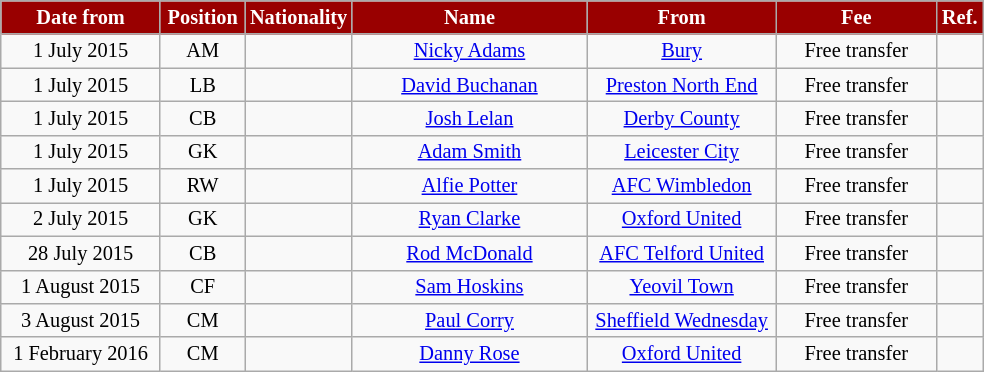<table class="wikitable"  style="text-align:center; font-size:85%; ">
<tr>
<th style="background:#990000; color:white; width:100px;">Date from</th>
<th style="background:#990000; color:white; width:50px;">Position</th>
<th style="background:#990000; color:white; width:50px;">Nationality</th>
<th style="background:#990000; color:white; width:150px;">Name</th>
<th style="background:#990000; color:white; width:120px;">From</th>
<th style="background:#990000; color:white; width:100px;">Fee</th>
<th style="background:#990000; color:white; width:25px;">Ref.</th>
</tr>
<tr>
<td>1 July 2015</td>
<td>AM</td>
<td></td>
<td><a href='#'>Nicky Adams</a></td>
<td><a href='#'>Bury</a></td>
<td>Free transfer</td>
<td></td>
</tr>
<tr>
<td>1 July 2015</td>
<td>LB</td>
<td></td>
<td><a href='#'>David Buchanan</a></td>
<td><a href='#'>Preston North End</a></td>
<td>Free transfer</td>
<td></td>
</tr>
<tr>
<td>1 July 2015</td>
<td>CB</td>
<td></td>
<td><a href='#'>Josh Lelan</a></td>
<td><a href='#'>Derby County</a></td>
<td>Free transfer</td>
<td></td>
</tr>
<tr>
<td>1 July 2015</td>
<td>GK</td>
<td></td>
<td><a href='#'>Adam Smith</a></td>
<td><a href='#'>Leicester City</a></td>
<td>Free transfer</td>
<td></td>
</tr>
<tr>
<td>1 July 2015</td>
<td>RW</td>
<td></td>
<td><a href='#'>Alfie Potter</a></td>
<td><a href='#'>AFC Wimbledon</a></td>
<td>Free transfer</td>
<td></td>
</tr>
<tr>
<td>2 July 2015</td>
<td>GK</td>
<td></td>
<td><a href='#'>Ryan Clarke</a></td>
<td><a href='#'>Oxford United</a></td>
<td>Free transfer</td>
<td></td>
</tr>
<tr>
<td>28 July 2015</td>
<td>CB</td>
<td></td>
<td><a href='#'>Rod McDonald</a></td>
<td><a href='#'>AFC Telford United</a></td>
<td>Free transfer</td>
<td></td>
</tr>
<tr>
<td>1 August 2015</td>
<td>CF</td>
<td></td>
<td><a href='#'>Sam Hoskins</a></td>
<td><a href='#'>Yeovil Town</a></td>
<td>Free transfer</td>
<td></td>
</tr>
<tr>
<td>3 August 2015</td>
<td>CM</td>
<td></td>
<td><a href='#'>Paul Corry</a></td>
<td><a href='#'>Sheffield Wednesday</a></td>
<td>Free transfer</td>
<td></td>
</tr>
<tr>
<td>1 February 2016</td>
<td>CM</td>
<td></td>
<td><a href='#'>Danny Rose</a></td>
<td><a href='#'>Oxford United</a></td>
<td>Free transfer</td>
<td></td>
</tr>
</table>
